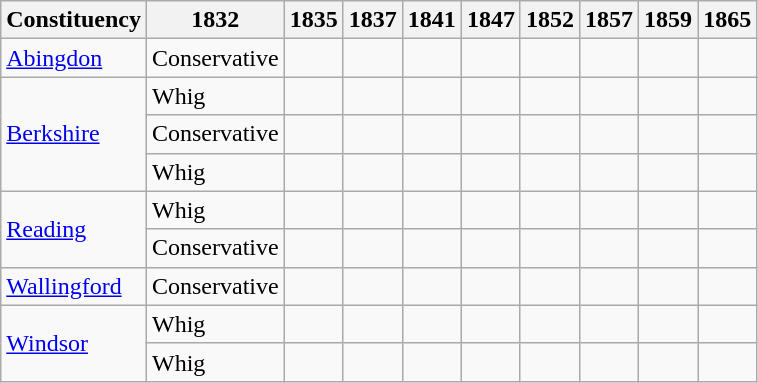<table class=wikitable sortable>
<tr>
<th>Constituency</th>
<th>1832</th>
<th>1835</th>
<th>1837</th>
<th>1841</th>
<th>1847</th>
<th>1852</th>
<th>1857</th>
<th>1859</th>
<th>1865</th>
</tr>
<tr>
<td><a href='#'>Abingdon</a></td>
<td bgcolor=>Conservative</td>
<td></td>
<td></td>
<td></td>
<td></td>
<td></td>
<td></td>
<td></td>
<td></td>
</tr>
<tr>
<td rowspan=3><a href='#'>Berkshire</a></td>
<td bgcolor=>Whig</td>
<td></td>
<td></td>
<td></td>
<td></td>
<td></td>
<td></td>
<td></td>
<td></td>
</tr>
<tr>
<td bgcolor=>Conservative</td>
<td></td>
<td></td>
<td></td>
<td></td>
<td></td>
<td></td>
<td></td>
<td></td>
</tr>
<tr>
<td bgcolor=>Whig</td>
<td></td>
<td></td>
<td></td>
<td></td>
<td></td>
<td></td>
<td></td>
<td></td>
</tr>
<tr>
<td rowspan=2><a href='#'>Reading</a></td>
<td bgcolor=>Whig</td>
<td></td>
<td></td>
<td></td>
<td></td>
<td></td>
<td></td>
<td></td>
<td></td>
</tr>
<tr>
<td bgcolor=>Conservative</td>
<td></td>
<td></td>
<td></td>
<td></td>
<td></td>
<td></td>
<td></td>
<td></td>
</tr>
<tr>
<td><a href='#'>Wallingford</a></td>
<td bgcolor=>Conservative</td>
<td></td>
<td></td>
<td></td>
<td></td>
<td></td>
<td></td>
<td></td>
<td></td>
</tr>
<tr>
<td rowspan=2><a href='#'>Windsor</a></td>
<td bgcolor=>Whig</td>
<td></td>
<td></td>
<td></td>
<td></td>
<td></td>
<td></td>
<td></td>
<td></td>
</tr>
<tr>
<td bgcolor=>Whig</td>
<td></td>
<td></td>
<td></td>
<td></td>
<td></td>
<td></td>
<td></td>
<td></td>
</tr>
</table>
